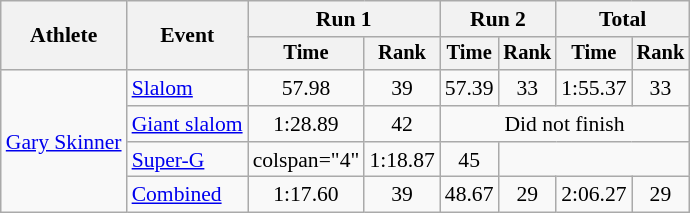<table class="wikitable" style="font-size:90%">
<tr>
<th rowspan=2>Athlete</th>
<th rowspan=2>Event</th>
<th colspan=2>Run 1</th>
<th colspan=2>Run 2</th>
<th colspan=2>Total</th>
</tr>
<tr style="font-size:95%">
<th>Time</th>
<th>Rank</th>
<th>Time</th>
<th>Rank</th>
<th>Time</th>
<th>Rank</th>
</tr>
<tr align=center>
<td align="left" rowspan="4"><a href='#'>Gary Skinner</a></td>
<td align="left"><a href='#'>Slalom</a></td>
<td>57.98</td>
<td>39</td>
<td>57.39</td>
<td>33</td>
<td>1:55.37</td>
<td>33</td>
</tr>
<tr align=center>
<td align="left"><a href='#'>Giant slalom</a></td>
<td>1:28.89</td>
<td>42</td>
<td colspan=4>Did not finish</td>
</tr>
<tr align=center>
<td align="left"><a href='#'>Super-G</a></td>
<td>colspan="4" </td>
<td>1:18.87</td>
<td>45</td>
</tr>
<tr align=center>
<td align="left"><a href='#'>Combined</a></td>
<td>1:17.60</td>
<td>39</td>
<td>48.67</td>
<td>29</td>
<td>2:06.27</td>
<td>29</td>
</tr>
</table>
